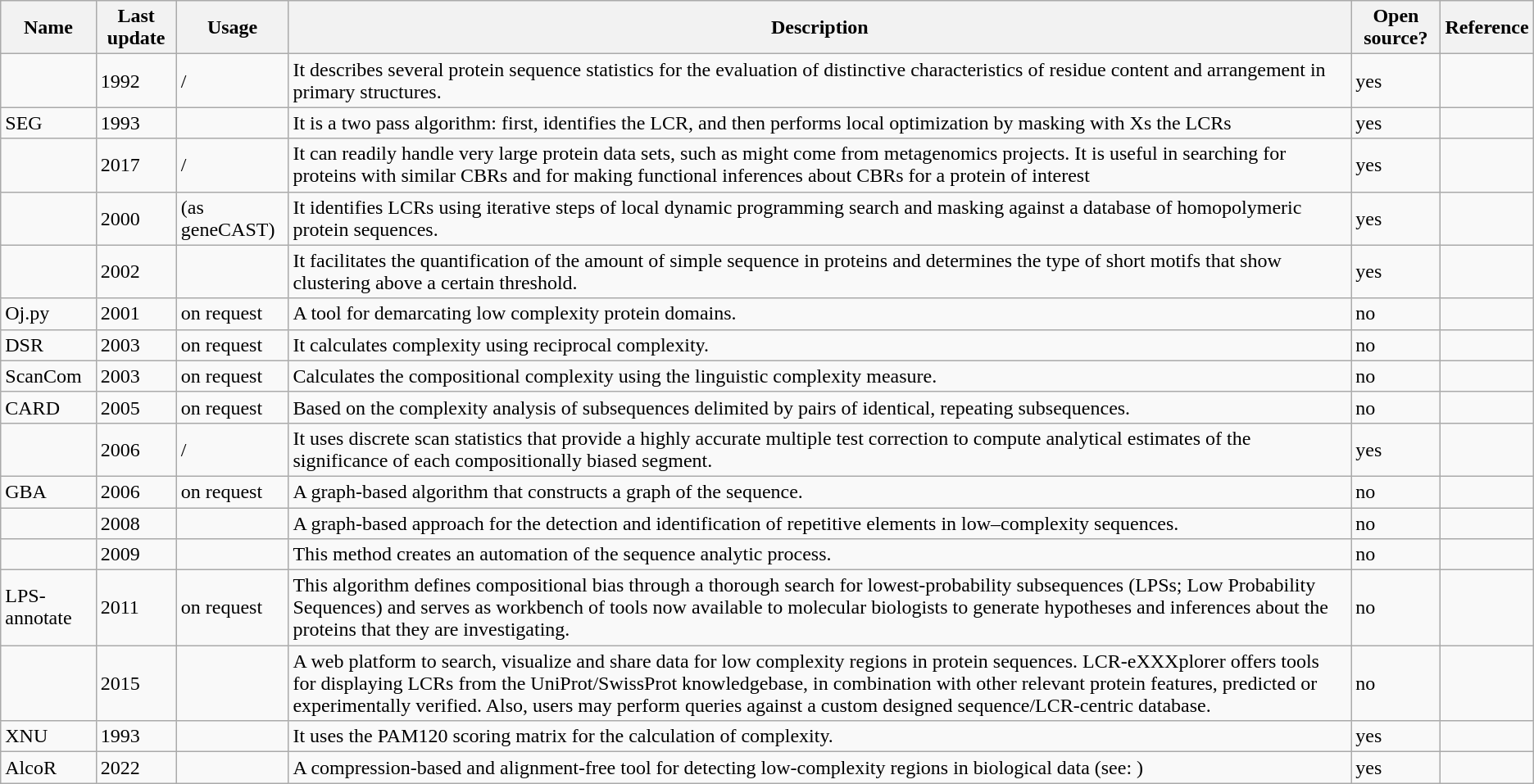<table class="wikitable sortable">
<tr>
<th>Name</th>
<th>Last update</th>
<th>Usage</th>
<th>Description</th>
<th>Open source?</th>
<th>Reference</th>
</tr>
<tr>
<td></td>
<td>1992</td>
<td> / </td>
<td>It describes several protein sequence statistics for the evaluation of distinctive characteristics of residue content and arrangement in primary structures.</td>
<td>yes</td>
<td></td>
</tr>
<tr>
<td>SEG</td>
<td>1993</td>
<td></td>
<td>It is a two pass algorithm: first, identifies the LCR, and then performs local optimization by masking with Xs the LCRs</td>
<td>yes</td>
<td></td>
</tr>
<tr>
<td></td>
<td>2017</td>
<td> / </td>
<td>It can readily handle very large protein data sets, such as might come from metagenomics projects. It is useful in searching for proteins with similar CBRs and for making functional inferences about CBRs for a protein of interest</td>
<td>yes</td>
<td></td>
</tr>
<tr>
<td></td>
<td>2000</td>
<td> (as geneCAST) </td>
<td>It identifies LCRs using iterative steps of local dynamic programming search and masking against a database of homopolymeric protein sequences.</td>
<td>yes</td>
<td></td>
</tr>
<tr>
<td></td>
<td>2002</td>
<td> </td>
<td>It facilitates the quantification of the amount of simple sequence in proteins and determines the type of short motifs that show clustering above a certain threshold.</td>
<td>yes</td>
<td></td>
</tr>
<tr>
<td>Oj.py</td>
<td>2001</td>
<td>on request</td>
<td>A tool for demarcating low complexity protein domains.</td>
<td>no</td>
<td></td>
</tr>
<tr>
<td>DSR</td>
<td>2003</td>
<td>on request</td>
<td>It calculates complexity using reciprocal complexity.</td>
<td>no</td>
<td></td>
</tr>
<tr>
<td>ScanCom</td>
<td>2003</td>
<td>on request</td>
<td>Calculates the compositional complexity using the linguistic complexity measure.</td>
<td>no</td>
<td></td>
</tr>
<tr>
<td>CARD</td>
<td>2005</td>
<td>on request</td>
<td>Based on the complexity analysis of subsequences delimited by pairs of identical, repeating subsequences.</td>
<td>no</td>
<td></td>
</tr>
<tr>
<td></td>
<td>2006</td>
<td> / </td>
<td>It uses discrete scan statistics that provide a highly accurate multiple test correction to compute analytical estimates of the significance of each compositionally biased segment.</td>
<td>yes</td>
<td></td>
</tr>
<tr>
<td>GBA</td>
<td>2006</td>
<td>on request</td>
<td>A graph-based algorithm that constructs a graph of the sequence.</td>
<td>no</td>
<td></td>
</tr>
<tr>
<td></td>
<td>2008</td>
<td></td>
<td>A graph-based approach for the detection and identification of repetitive elements in low–complexity sequences.</td>
<td>no</td>
<td></td>
</tr>
<tr>
<td></td>
<td>2009</td>
<td></td>
<td>This method creates an automation of the sequence analytic process.</td>
<td>no</td>
<td></td>
</tr>
<tr>
<td>LPS-annotate</td>
<td>2011</td>
<td>on request</td>
<td>This algorithm defines compositional bias through a thorough search for lowest-probability subsequences (LPSs; Low Probability Sequences) and serves as workbench of tools now available to molecular biologists to generate hypotheses and inferences about the proteins that they are investigating.</td>
<td>no</td>
<td></td>
</tr>
<tr>
<td></td>
<td>2015</td>
<td></td>
<td>A web platform to search, visualize and share data for low complexity regions in protein sequences. LCR-eXXXplorer offers tools for displaying LCRs from the UniProt/SwissProt knowledgebase, in combination with other relevant protein features, predicted or experimentally verified. Also, users may perform queries against a custom designed sequence/LCR-centric database.</td>
<td>no</td>
<td></td>
</tr>
<tr>
<td>XNU</td>
<td>1993</td>
<td></td>
<td>It uses the PAM120 scoring matrix for the calculation of complexity.</td>
<td>yes</td>
<td></td>
</tr>
<tr>
<td>AlcoR</td>
<td>2022</td>
<td></td>
<td>A compression-based and alignment-free tool for detecting low-complexity regions in biological data (see: )</td>
<td>yes</td>
<td></td>
</tr>
</table>
